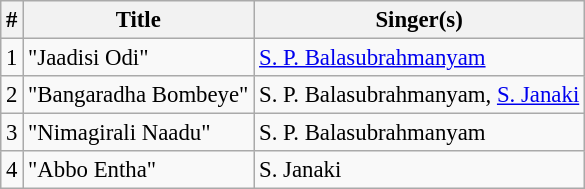<table class="wikitable" style="font-size:95%;">
<tr>
<th>#</th>
<th>Title</th>
<th>Singer(s)</th>
</tr>
<tr>
<td>1</td>
<td>"Jaadisi Odi"</td>
<td><a href='#'>S. P. Balasubrahmanyam</a></td>
</tr>
<tr>
<td>2</td>
<td>"Bangaradha Bombeye"</td>
<td>S. P. Balasubrahmanyam, <a href='#'>S. Janaki</a></td>
</tr>
<tr>
<td>3</td>
<td>"Nimagirali Naadu"</td>
<td>S. P. Balasubrahmanyam</td>
</tr>
<tr>
<td>4</td>
<td>"Abbo Entha"</td>
<td>S. Janaki</td>
</tr>
</table>
